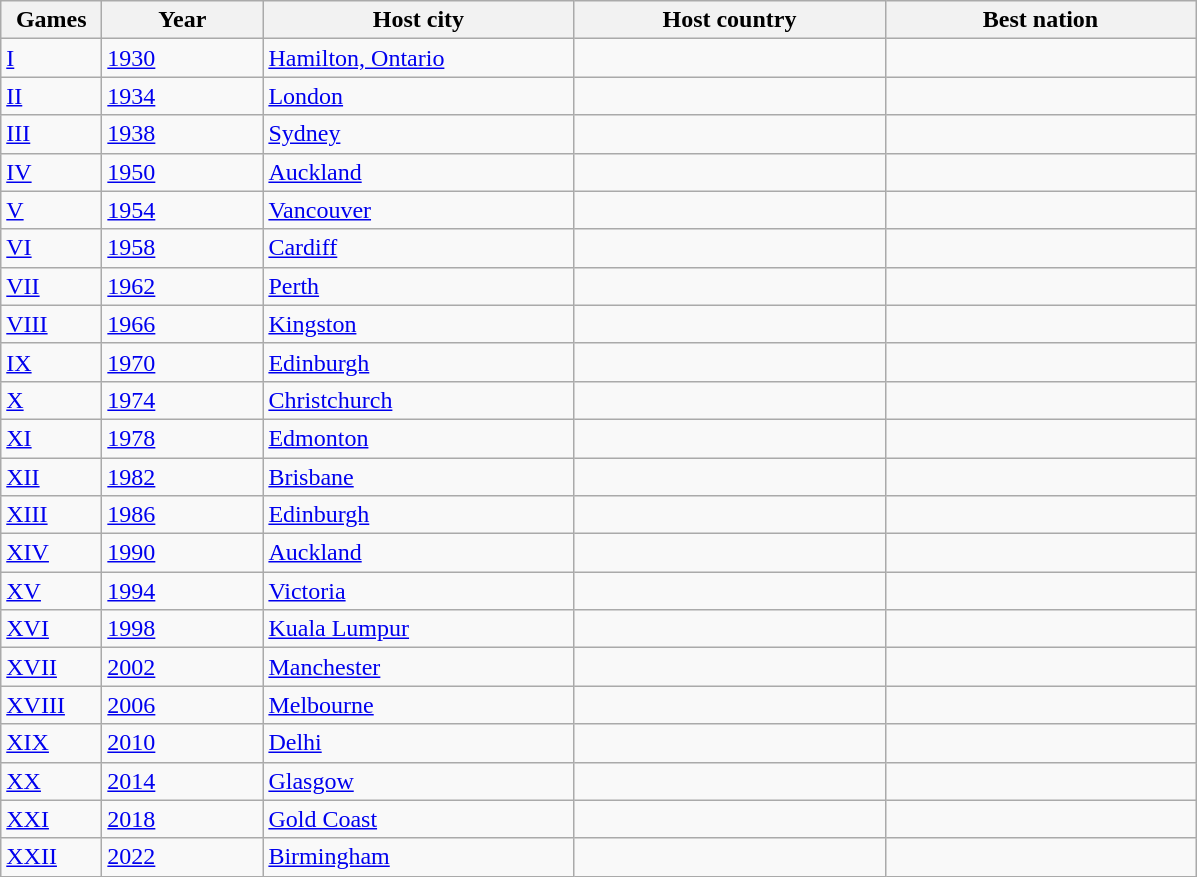<table class=wikitable>
<tr>
<th width=60>Games</th>
<th width=100>Year</th>
<th width=200>Host city</th>
<th width=200>Host country</th>
<th width=200>Best nation</th>
</tr>
<tr>
<td><a href='#'>I</a></td>
<td><a href='#'>1930</a></td>
<td><a href='#'>Hamilton, Ontario</a></td>
<td></td>
<td></td>
</tr>
<tr>
<td><a href='#'>II</a></td>
<td><a href='#'>1934</a></td>
<td><a href='#'>London</a></td>
<td></td>
<td></td>
</tr>
<tr>
<td><a href='#'>III</a></td>
<td><a href='#'>1938</a></td>
<td><a href='#'>Sydney</a></td>
<td></td>
<td></td>
</tr>
<tr>
<td><a href='#'>IV</a></td>
<td><a href='#'>1950</a></td>
<td><a href='#'>Auckland</a></td>
<td></td>
<td></td>
</tr>
<tr>
<td><a href='#'>V</a></td>
<td><a href='#'>1954</a></td>
<td><a href='#'>Vancouver</a></td>
<td></td>
<td></td>
</tr>
<tr>
<td><a href='#'>VI</a></td>
<td><a href='#'>1958</a></td>
<td><a href='#'>Cardiff</a></td>
<td></td>
<td></td>
</tr>
<tr>
<td><a href='#'>VII</a></td>
<td><a href='#'>1962</a></td>
<td><a href='#'>Perth</a></td>
<td></td>
<td></td>
</tr>
<tr>
<td><a href='#'>VIII</a></td>
<td><a href='#'>1966</a></td>
<td><a href='#'>Kingston</a></td>
<td></td>
<td></td>
</tr>
<tr>
<td><a href='#'>IX</a></td>
<td><a href='#'>1970</a></td>
<td><a href='#'>Edinburgh</a></td>
<td></td>
<td></td>
</tr>
<tr>
<td><a href='#'>X</a></td>
<td><a href='#'>1974</a></td>
<td><a href='#'>Christchurch</a></td>
<td></td>
<td></td>
</tr>
<tr>
<td><a href='#'>XI</a></td>
<td><a href='#'>1978</a></td>
<td><a href='#'>Edmonton</a></td>
<td></td>
<td></td>
</tr>
<tr>
<td><a href='#'>XII</a></td>
<td><a href='#'>1982</a></td>
<td><a href='#'>Brisbane</a></td>
<td></td>
<td></td>
</tr>
<tr>
<td><a href='#'>XIII</a></td>
<td><a href='#'>1986</a></td>
<td><a href='#'>Edinburgh</a></td>
<td></td>
<td></td>
</tr>
<tr>
<td><a href='#'>XIV</a></td>
<td><a href='#'>1990</a></td>
<td><a href='#'>Auckland</a></td>
<td></td>
<td></td>
</tr>
<tr>
<td><a href='#'>XV</a></td>
<td><a href='#'>1994</a></td>
<td><a href='#'>Victoria</a></td>
<td></td>
<td></td>
</tr>
<tr>
<td><a href='#'>XVI</a></td>
<td><a href='#'>1998</a></td>
<td><a href='#'>Kuala Lumpur</a></td>
<td></td>
<td></td>
</tr>
<tr>
<td><a href='#'>XVII</a></td>
<td><a href='#'>2002</a></td>
<td><a href='#'>Manchester</a></td>
<td></td>
<td></td>
</tr>
<tr>
<td><a href='#'>XVIII</a></td>
<td><a href='#'>2006</a></td>
<td><a href='#'>Melbourne</a></td>
<td></td>
<td></td>
</tr>
<tr>
<td><a href='#'>XIX</a></td>
<td><a href='#'>2010</a></td>
<td><a href='#'>Delhi</a></td>
<td></td>
<td></td>
</tr>
<tr>
<td><a href='#'>XX</a></td>
<td><a href='#'>2014</a></td>
<td><a href='#'>Glasgow</a></td>
<td></td>
<td></td>
</tr>
<tr>
<td><a href='#'>XXI</a></td>
<td><a href='#'>2018</a></td>
<td><a href='#'>Gold Coast</a></td>
<td></td>
<td></td>
</tr>
<tr>
<td><a href='#'>XXII</a></td>
<td><a href='#'>2022</a></td>
<td><a href='#'>Birmingham</a></td>
<td></td>
<td></td>
</tr>
</table>
